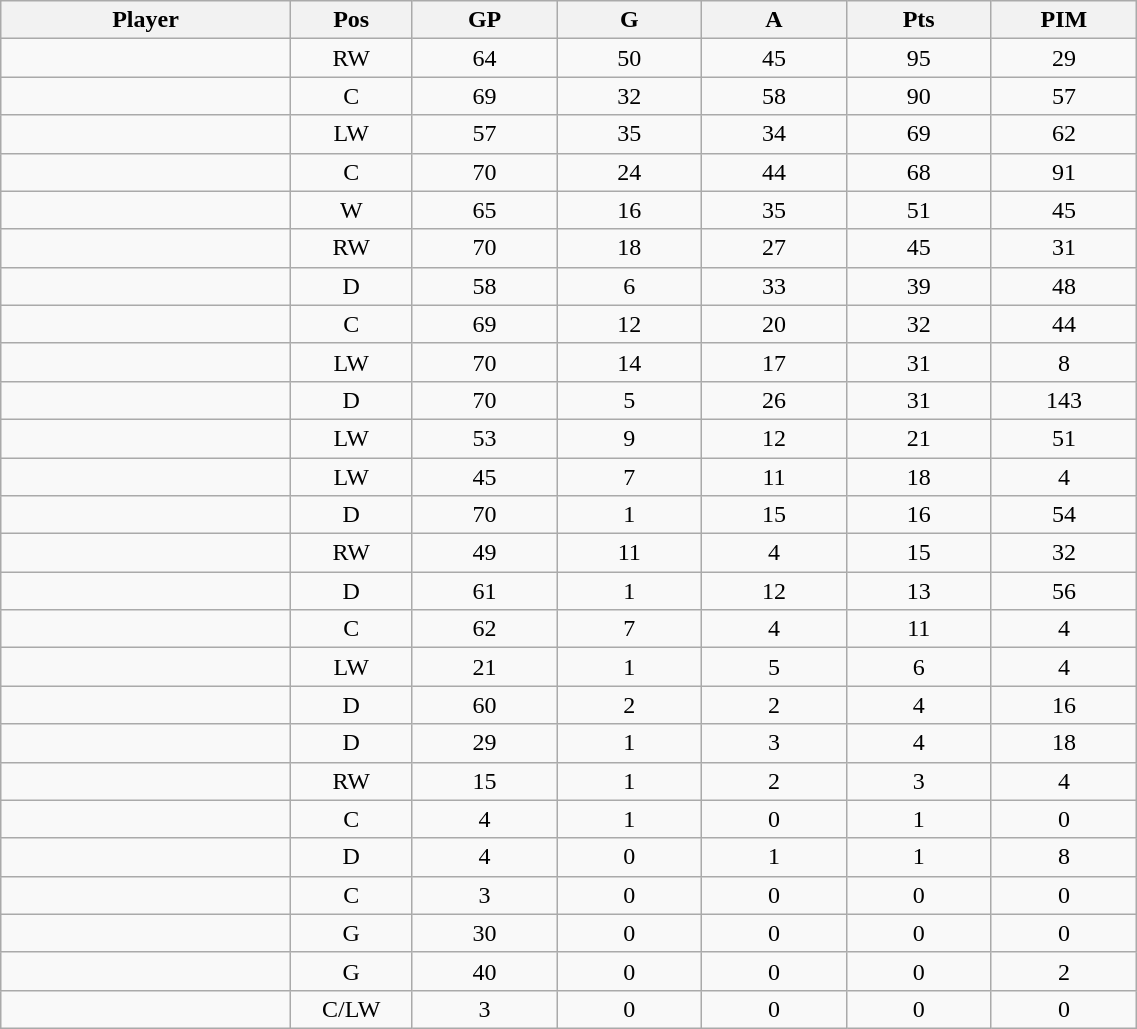<table class="wikitable sortable" width="60%">
<tr ALIGN="center">
<th bgcolor="#DDDDFF" width="10%">Player</th>
<th bgcolor="#DDDDFF" width="3%" title="Position">Pos</th>
<th bgcolor="#DDDDFF" width="5%" title="Games played">GP</th>
<th bgcolor="#DDDDFF" width="5%" title="Goals">G</th>
<th bgcolor="#DDDDFF" width="5%" title="Assists">A</th>
<th bgcolor="#DDDDFF" width="5%" title="Points">Pts</th>
<th bgcolor="#DDDDFF" width="5%" title="Penalties in Minutes">PIM</th>
</tr>
<tr align="center">
<td align="right"></td>
<td>RW</td>
<td>64</td>
<td>50</td>
<td>45</td>
<td>95</td>
<td>29</td>
</tr>
<tr align="center">
<td align="right"></td>
<td>C</td>
<td>69</td>
<td>32</td>
<td>58</td>
<td>90</td>
<td>57</td>
</tr>
<tr align="center">
<td align="right"></td>
<td>LW</td>
<td>57</td>
<td>35</td>
<td>34</td>
<td>69</td>
<td>62</td>
</tr>
<tr align="center">
<td align="right"></td>
<td>C</td>
<td>70</td>
<td>24</td>
<td>44</td>
<td>68</td>
<td>91</td>
</tr>
<tr align="center">
<td align="right"></td>
<td>W</td>
<td>65</td>
<td>16</td>
<td>35</td>
<td>51</td>
<td>45</td>
</tr>
<tr align="center">
<td align="right"></td>
<td>RW</td>
<td>70</td>
<td>18</td>
<td>27</td>
<td>45</td>
<td>31</td>
</tr>
<tr align="center">
<td align="right"></td>
<td>D</td>
<td>58</td>
<td>6</td>
<td>33</td>
<td>39</td>
<td>48</td>
</tr>
<tr align="center">
<td align="right"></td>
<td>C</td>
<td>69</td>
<td>12</td>
<td>20</td>
<td>32</td>
<td>44</td>
</tr>
<tr align="center">
<td align="right"></td>
<td>LW</td>
<td>70</td>
<td>14</td>
<td>17</td>
<td>31</td>
<td>8</td>
</tr>
<tr align="center">
<td align="right"></td>
<td>D</td>
<td>70</td>
<td>5</td>
<td>26</td>
<td>31</td>
<td>143</td>
</tr>
<tr align="center">
<td align="right"></td>
<td>LW</td>
<td>53</td>
<td>9</td>
<td>12</td>
<td>21</td>
<td>51</td>
</tr>
<tr align="center">
<td align="right"></td>
<td>LW</td>
<td>45</td>
<td>7</td>
<td>11</td>
<td>18</td>
<td>4</td>
</tr>
<tr align="center">
<td align="right"></td>
<td>D</td>
<td>70</td>
<td>1</td>
<td>15</td>
<td>16</td>
<td>54</td>
</tr>
<tr align="center">
<td align="right"></td>
<td>RW</td>
<td>49</td>
<td>11</td>
<td>4</td>
<td>15</td>
<td>32</td>
</tr>
<tr align="center">
<td align="right"></td>
<td>D</td>
<td>61</td>
<td>1</td>
<td>12</td>
<td>13</td>
<td>56</td>
</tr>
<tr align="center">
<td align="right"></td>
<td>C</td>
<td>62</td>
<td>7</td>
<td>4</td>
<td>11</td>
<td>4</td>
</tr>
<tr align="center">
<td align="right"></td>
<td>LW</td>
<td>21</td>
<td>1</td>
<td>5</td>
<td>6</td>
<td>4</td>
</tr>
<tr align="center">
<td align="right"></td>
<td>D</td>
<td>60</td>
<td>2</td>
<td>2</td>
<td>4</td>
<td>16</td>
</tr>
<tr align="center">
<td align="right"></td>
<td>D</td>
<td>29</td>
<td>1</td>
<td>3</td>
<td>4</td>
<td>18</td>
</tr>
<tr align="center">
<td align="right"></td>
<td>RW</td>
<td>15</td>
<td>1</td>
<td>2</td>
<td>3</td>
<td>4</td>
</tr>
<tr align="center">
<td align="right"></td>
<td>C</td>
<td>4</td>
<td>1</td>
<td>0</td>
<td>1</td>
<td>0</td>
</tr>
<tr align="center">
<td align="right"></td>
<td>D</td>
<td>4</td>
<td>0</td>
<td>1</td>
<td>1</td>
<td>8</td>
</tr>
<tr align="center">
<td align="right"></td>
<td>C</td>
<td>3</td>
<td>0</td>
<td>0</td>
<td>0</td>
<td>0</td>
</tr>
<tr align="center">
<td align="right"></td>
<td>G</td>
<td>30</td>
<td>0</td>
<td>0</td>
<td>0</td>
<td>0</td>
</tr>
<tr align="center">
<td align="right"></td>
<td>G</td>
<td>40</td>
<td>0</td>
<td>0</td>
<td>0</td>
<td>2</td>
</tr>
<tr align="center">
<td align="right"></td>
<td>C/LW</td>
<td>3</td>
<td>0</td>
<td>0</td>
<td>0</td>
<td>0</td>
</tr>
</table>
